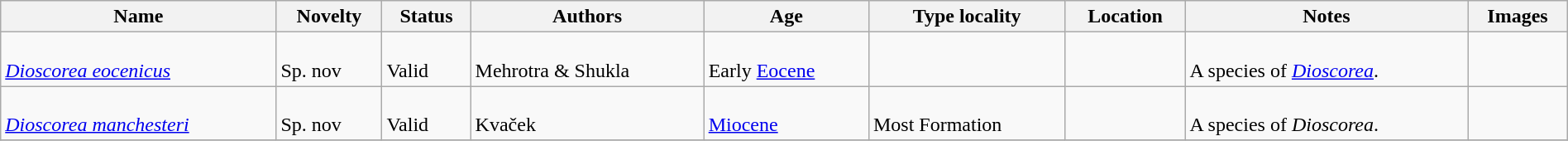<table class="wikitable sortable" align="center" width="100%">
<tr>
<th>Name</th>
<th>Novelty</th>
<th>Status</th>
<th>Authors</th>
<th>Age</th>
<th>Type locality</th>
<th>Location</th>
<th>Notes</th>
<th>Images</th>
</tr>
<tr>
<td><br><em><a href='#'>Dioscorea eocenicus</a></em></td>
<td><br>Sp. nov</td>
<td><br>Valid</td>
<td><br>Mehrotra & Shukla</td>
<td><br>Early <a href='#'>Eocene</a></td>
<td></td>
<td><br></td>
<td><br>A species of <em><a href='#'>Dioscorea</a></em>.</td>
<td></td>
</tr>
<tr>
<td><br><em><a href='#'>Dioscorea manchesteri</a></em></td>
<td><br>Sp. nov</td>
<td><br>Valid</td>
<td><br>Kvaček</td>
<td><br><a href='#'>Miocene</a></td>
<td><br>Most Formation</td>
<td><br></td>
<td><br>A species of <em>Dioscorea</em>.</td>
<td></td>
</tr>
<tr>
</tr>
</table>
